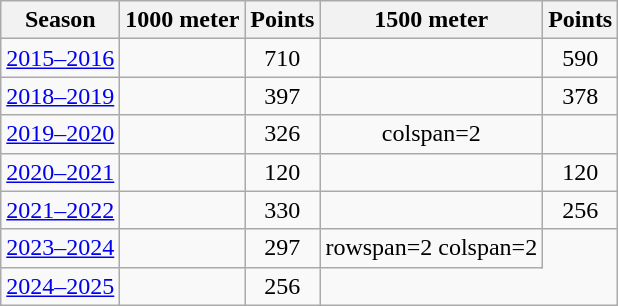<table class="wikitable" style="display: inline-table;">
<tr>
<th>Season</th>
<th>1000 meter</th>
<th>Points</th>
<th>1500 meter</th>
<th>Points</th>
</tr>
<tr style="text-align:center">
<td><a href='#'>2015–2016</a></td>
<td></td>
<td>710</td>
<td></td>
<td>590</td>
</tr>
<tr style="text-align:center">
<td><a href='#'>2018–2019</a></td>
<td></td>
<td>397</td>
<td></td>
<td>378</td>
</tr>
<tr style="text-align:center">
<td><a href='#'>2019–2020</a></td>
<td></td>
<td>326</td>
<td>colspan=2 </td>
</tr>
<tr style="text-align:center">
<td><a href='#'>2020–2021</a></td>
<td></td>
<td>120</td>
<td></td>
<td>120</td>
</tr>
<tr style="text-align:center">
<td><a href='#'>2021–2022</a></td>
<td></td>
<td>330</td>
<td></td>
<td>256</td>
</tr>
<tr style="text-align:center">
<td><a href='#'>2023–2024</a></td>
<td></td>
<td>297</td>
<td>rowspan=2 colspan=2 </td>
</tr>
<tr style="text-align:center">
<td><a href='#'>2024–2025</a></td>
<td></td>
<td>256</td>
</tr>
</table>
